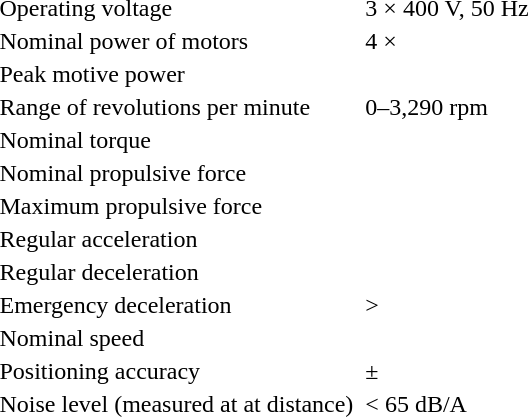<table>
<tr>
<td>Operating voltage</td>
<td>3 × 400 V, 50 Hz</td>
</tr>
<tr>
<td>Nominal power of motors</td>
<td>4 × </td>
</tr>
<tr>
<td>Peak motive power</td>
<td></td>
</tr>
<tr>
<td>Range of revolutions per minute</td>
<td>0–3,290 rpm</td>
</tr>
<tr>
<td>Nominal torque</td>
<td></td>
</tr>
<tr>
<td>Nominal propulsive force</td>
<td></td>
</tr>
<tr>
<td>Maximum propulsive force</td>
<td></td>
</tr>
<tr>
<td>Regular acceleration</td>
<td></td>
</tr>
<tr>
<td>Regular deceleration</td>
<td></td>
</tr>
<tr>
<td>Emergency deceleration</td>
<td>></td>
</tr>
<tr>
<td>Nominal speed</td>
<td></td>
</tr>
<tr>
<td>Positioning accuracy</td>
<td>± </td>
</tr>
<tr>
<td>Noise level (measured at  at  distance) </td>
<td>< 65 dB/A</td>
</tr>
</table>
